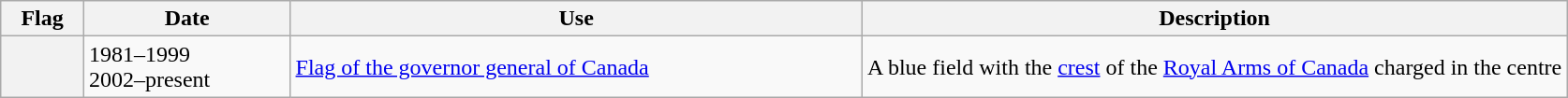<table class="wikitable">
<tr>
<th scope="col">Flag</th>
<th scope="col">Date</th>
<th scope="col">Use</th>
<th scope="col" style="width: 45%;">Description</th>
</tr>
<tr>
<th scope="row"></th>
<td>1981–1999<br>2002–present</td>
<td><a href='#'>Flag of the governor general of Canada</a></td>
<td>A blue field with the <a href='#'>crest</a> of the <a href='#'>Royal Arms of Canada</a> charged in the centre</td>
</tr>
</table>
